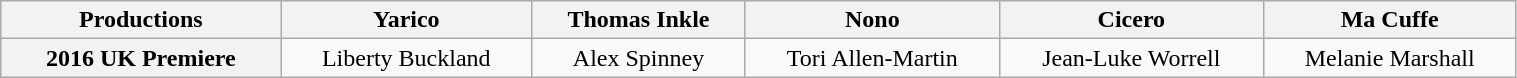<table class="wikitable"  style="text-align:center; width:80%;">
<tr>
<th>Productions</th>
<th>Yarico</th>
<th>Thomas Inkle</th>
<th>Nono</th>
<th>Cicero</th>
<th>Ma Cuffe</th>
</tr>
<tr>
<th>2016 UK Premiere</th>
<td>Liberty Buckland</td>
<td>Alex Spinney</td>
<td>Tori Allen-Martin</td>
<td>Jean-Luke Worrell</td>
<td>Melanie Marshall</td>
</tr>
</table>
